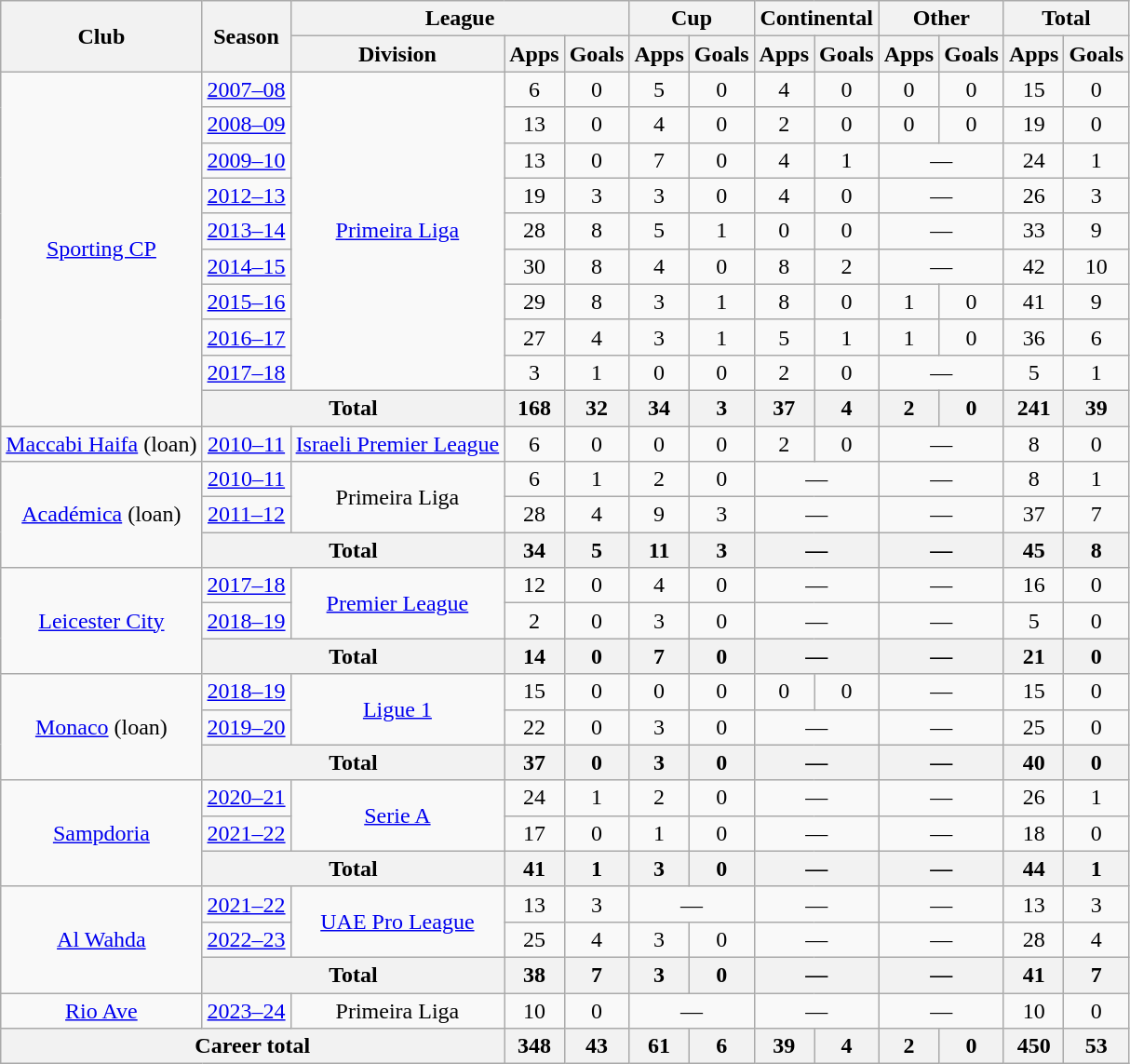<table class="wikitable" style="text-align: center">
<tr>
<th rowspan="2">Club</th>
<th rowspan="2">Season</th>
<th colspan="3">League</th>
<th colspan="2">Cup</th>
<th colspan="2">Continental</th>
<th colspan="2">Other</th>
<th colspan=2>Total</th>
</tr>
<tr>
<th>Division</th>
<th>Apps</th>
<th>Goals</th>
<th>Apps</th>
<th>Goals</th>
<th>Apps</th>
<th>Goals</th>
<th>Apps</th>
<th>Goals</th>
<th>Apps</th>
<th>Goals</th>
</tr>
<tr>
<td rowspan="10"><a href='#'>Sporting CP</a></td>
<td><a href='#'>2007–08</a></td>
<td rowspan="9"><a href='#'>Primeira Liga</a></td>
<td>6</td>
<td>0</td>
<td>5</td>
<td>0</td>
<td>4</td>
<td>0</td>
<td>0</td>
<td>0</td>
<td>15</td>
<td>0</td>
</tr>
<tr>
<td><a href='#'>2008–09</a></td>
<td>13</td>
<td>0</td>
<td>4</td>
<td>0</td>
<td>2</td>
<td>0</td>
<td>0</td>
<td>0</td>
<td>19</td>
<td>0</td>
</tr>
<tr>
<td><a href='#'>2009–10</a></td>
<td>13</td>
<td>0</td>
<td>7</td>
<td>0</td>
<td>4</td>
<td>1</td>
<td colspan="2">—</td>
<td>24</td>
<td>1</td>
</tr>
<tr>
<td><a href='#'>2012–13</a></td>
<td>19</td>
<td>3</td>
<td>3</td>
<td>0</td>
<td>4</td>
<td>0</td>
<td colspan="2">—</td>
<td>26</td>
<td>3</td>
</tr>
<tr>
<td><a href='#'>2013–14</a></td>
<td>28</td>
<td>8</td>
<td>5</td>
<td>1</td>
<td>0</td>
<td>0</td>
<td colspan="2">—</td>
<td>33</td>
<td>9</td>
</tr>
<tr>
<td><a href='#'>2014–15</a></td>
<td>30</td>
<td>8</td>
<td>4</td>
<td>0</td>
<td>8</td>
<td>2</td>
<td colspan="2">—</td>
<td>42</td>
<td>10</td>
</tr>
<tr>
<td><a href='#'>2015–16</a></td>
<td>29</td>
<td>8</td>
<td>3</td>
<td>1</td>
<td>8</td>
<td>0</td>
<td>1</td>
<td>0</td>
<td>41</td>
<td>9</td>
</tr>
<tr>
<td><a href='#'>2016–17</a></td>
<td>27</td>
<td>4</td>
<td>3</td>
<td>1</td>
<td>5</td>
<td>1</td>
<td>1</td>
<td>0</td>
<td>36</td>
<td>6</td>
</tr>
<tr>
<td><a href='#'>2017–18</a></td>
<td>3</td>
<td>1</td>
<td>0</td>
<td>0</td>
<td>2</td>
<td>0</td>
<td colspan="2">—</td>
<td>5</td>
<td>1</td>
</tr>
<tr>
<th colspan="2">Total</th>
<th>168</th>
<th>32</th>
<th>34</th>
<th>3</th>
<th>37</th>
<th>4</th>
<th>2</th>
<th>0</th>
<th>241</th>
<th>39</th>
</tr>
<tr>
<td><a href='#'>Maccabi Haifa</a> (loan)</td>
<td><a href='#'>2010–11</a></td>
<td><a href='#'>Israeli Premier League</a></td>
<td>6</td>
<td>0</td>
<td>0</td>
<td>0</td>
<td>2</td>
<td>0</td>
<td colspan="2">—</td>
<td>8</td>
<td>0</td>
</tr>
<tr>
<td rowspan="3"><a href='#'>Académica</a> (loan)</td>
<td><a href='#'>2010–11</a></td>
<td rowspan="2">Primeira Liga</td>
<td>6</td>
<td>1</td>
<td>2</td>
<td>0</td>
<td colspan="2">—</td>
<td colspan="2">—</td>
<td>8</td>
<td>1</td>
</tr>
<tr>
<td><a href='#'>2011–12</a></td>
<td>28</td>
<td>4</td>
<td>9</td>
<td>3</td>
<td colspan="2">—</td>
<td colspan="2">—</td>
<td>37</td>
<td>7</td>
</tr>
<tr>
<th colspan="2">Total</th>
<th>34</th>
<th>5</th>
<th>11</th>
<th>3</th>
<th colspan="2">—</th>
<th colspan="2">—</th>
<th>45</th>
<th>8</th>
</tr>
<tr>
<td rowspan="3"><a href='#'>Leicester City</a></td>
<td><a href='#'>2017–18</a></td>
<td rowspan="2"><a href='#'>Premier League</a></td>
<td>12</td>
<td>0</td>
<td>4</td>
<td>0</td>
<td colspan="2">—</td>
<td colspan="2">—</td>
<td>16</td>
<td>0</td>
</tr>
<tr>
<td><a href='#'>2018–19</a></td>
<td>2</td>
<td>0</td>
<td>3</td>
<td>0</td>
<td colspan="2">—</td>
<td colspan="2">—</td>
<td>5</td>
<td>0</td>
</tr>
<tr>
<th colspan="2">Total</th>
<th>14</th>
<th>0</th>
<th>7</th>
<th>0</th>
<th colspan="2">—</th>
<th colspan="2">—</th>
<th>21</th>
<th>0</th>
</tr>
<tr>
<td rowspan="3"><a href='#'>Monaco</a> (loan)</td>
<td><a href='#'>2018–19</a></td>
<td rowspan="2"><a href='#'>Ligue 1</a></td>
<td>15</td>
<td>0</td>
<td>0</td>
<td>0</td>
<td>0</td>
<td>0</td>
<td colspan="2">—</td>
<td>15</td>
<td>0</td>
</tr>
<tr>
<td><a href='#'>2019–20</a></td>
<td>22</td>
<td>0</td>
<td>3</td>
<td>0</td>
<td colspan="2">—</td>
<td colspan="2">—</td>
<td>25</td>
<td>0</td>
</tr>
<tr>
<th colspan="2">Total</th>
<th>37</th>
<th>0</th>
<th>3</th>
<th>0</th>
<th colspan="2">—</th>
<th colspan="2">—</th>
<th>40</th>
<th>0</th>
</tr>
<tr>
<td rowspan="3"><a href='#'>Sampdoria</a></td>
<td><a href='#'>2020–21</a></td>
<td rowspan="2"><a href='#'>Serie A</a></td>
<td>24</td>
<td>1</td>
<td>2</td>
<td>0</td>
<td colspan="2">—</td>
<td colspan="2">—</td>
<td>26</td>
<td>1</td>
</tr>
<tr>
<td><a href='#'>2021–22</a></td>
<td>17</td>
<td>0</td>
<td>1</td>
<td>0</td>
<td colspan="2">—</td>
<td colspan="2">—</td>
<td>18</td>
<td>0</td>
</tr>
<tr>
<th colspan="2">Total</th>
<th>41</th>
<th>1</th>
<th>3</th>
<th>0</th>
<th colspan="2">—</th>
<th colspan="2">—</th>
<th>44</th>
<th>1</th>
</tr>
<tr>
<td rowspan="3"><a href='#'>Al Wahda</a></td>
<td><a href='#'>2021–22</a></td>
<td rowspan="2"><a href='#'>UAE Pro League</a></td>
<td>13</td>
<td>3</td>
<td colspan="2">—</td>
<td colspan="2">—</td>
<td colspan="2">—</td>
<td>13</td>
<td>3</td>
</tr>
<tr>
<td><a href='#'>2022–23</a></td>
<td>25</td>
<td>4</td>
<td>3</td>
<td>0</td>
<td colspan="2">—</td>
<td colspan="2">—</td>
<td>28</td>
<td>4</td>
</tr>
<tr>
<th colspan="2">Total</th>
<th>38</th>
<th>7</th>
<th>3</th>
<th>0</th>
<th colspan="2">—</th>
<th colspan="2">—</th>
<th>41</th>
<th>7</th>
</tr>
<tr>
<td><a href='#'>Rio Ave</a></td>
<td><a href='#'>2023–24</a></td>
<td>Primeira Liga</td>
<td>10</td>
<td>0</td>
<td colspan="2">—</td>
<td colspan="2">—</td>
<td colspan="2">—</td>
<td>10</td>
<td>0</td>
</tr>
<tr>
<th colspan="3">Career total</th>
<th>348</th>
<th>43</th>
<th>61</th>
<th>6</th>
<th>39</th>
<th>4</th>
<th>2</th>
<th>0</th>
<th>450</th>
<th>53</th>
</tr>
</table>
